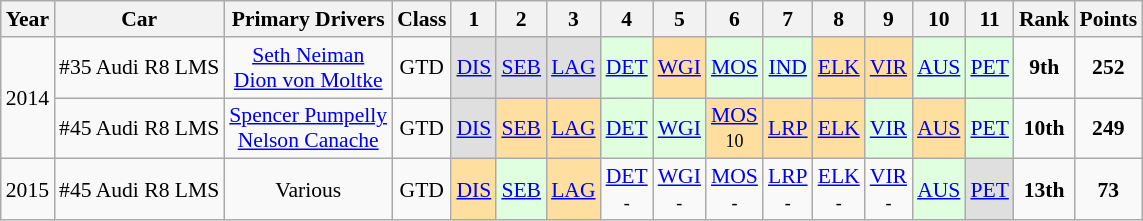<table class="wikitable" style="text-align:center; font-size:90%">
<tr>
<th>Year</th>
<th>Car</th>
<th>Primary Drivers</th>
<th>Class</th>
<th>1</th>
<th>2</th>
<th>3</th>
<th>4</th>
<th>5</th>
<th>6</th>
<th>7</th>
<th>8</th>
<th>9</th>
<th>10</th>
<th>11</th>
<th>Rank</th>
<th>Points</th>
</tr>
<tr>
<td rowspan=2>2014</td>
<td>#35 Audi R8 LMS</td>
<td><a href='#'>Seth Neiman</a><br><a href='#'>Dion von Moltke</a></td>
<td>GTD</td>
<td style="background:#DFDFDF;"><a href='#'>DIS</a> <br></td>
<td style="background:#DFDFDF;"><a href='#'>SEB</a> <br></td>
<td style="background:#DFDFDF;"><a href='#'>LAG</a> <br></td>
<td style="background:#DFFFDF;"><a href='#'>DET</a> <br></td>
<td style="background:#FFDF9F;"><a href='#'>WGI</a><br></td>
<td style="background:#DFFFDF;"><a href='#'>MOS</a><br></td>
<td style="background:#DFFFDF;"><a href='#'>IND</a> <br></td>
<td style="background:#FFDF9F;"><a href='#'>ELK</a> <br></td>
<td style="background:#FFDF9F;"><a href='#'>VIR</a><br></td>
<td style="background:#DFFFDF;"><a href='#'>AUS</a> <br></td>
<td style="background:#DFFFDF;"><a href='#'>PET</a> <br></td>
<td><strong>9th</strong></td>
<td><strong>252</strong></td>
</tr>
<tr>
<td>#45 Audi R8 LMS</td>
<td><a href='#'>Spencer Pumpelly</a><br><a href='#'>Nelson Canache</a></td>
<td>GTD</td>
<td style="background:#DFDFDF;"><a href='#'>DIS</a> <br></td>
<td style="background:#FFDF9F;"><a href='#'>SEB</a> <br></td>
<td style="background:#FFDF9F;"><a href='#'>LAG</a> <br></td>
<td style="background:#DFFFDF;"><a href='#'>DET</a> <br></td>
<td style="background:#DFFFDF;"><a href='#'>WGI</a><br></td>
<td style="background:#FFDF9F;"><a href='#'>MOS</a><br><small> 10 </small></td>
<td style="background:#FFDF9F;"><a href='#'>LRP</a> <br></td>
<td style="background:#FFDF9F;"><a href='#'>ELK</a> <br></td>
<td style="background:#DFFFDF;"><a href='#'>VIR</a><br></td>
<td style="background:#FFDF9F;"><a href='#'>AUS</a> <br></td>
<td style="background:#DFFFDF;"><a href='#'>PET</a> <br></td>
<td><strong>10th</strong></td>
<td><strong>249</strong></td>
</tr>
<tr>
<td>2015</td>
<td>#45 Audi R8 LMS</td>
<td>Various</td>
<td>GTD</td>
<td style="background:#FFDF9F;"><a href='#'>DIS</a> <br></td>
<td style="background:#DFFFDF;"><a href='#'>SEB</a> <br></td>
<td style="background:#FFDF9F;"><a href='#'>LAG</a> <br></td>
<td style="background:#;"><a href='#'>DET</a> <br><small>-</small></td>
<td style="background:#;"><a href='#'>WGI</a><br><small>-</small></td>
<td style="background:#;"><a href='#'>MOS</a><br><small> - </small></td>
<td style="background:#;"><a href='#'>LRP</a> <br><small>-</small></td>
<td style="background:#;"><a href='#'>ELK</a> <br><small>-</small></td>
<td style="background:#;"><a href='#'>VIR</a><br><small>-</small></td>
<td style="background:#DFFFDF;"><a href='#'>AUS</a> <br></td>
<td style="background:#DFDFDF;"><a href='#'>PET</a> <br></td>
<td><strong>13th</strong></td>
<td><strong>73</strong></td>
</tr>
</table>
